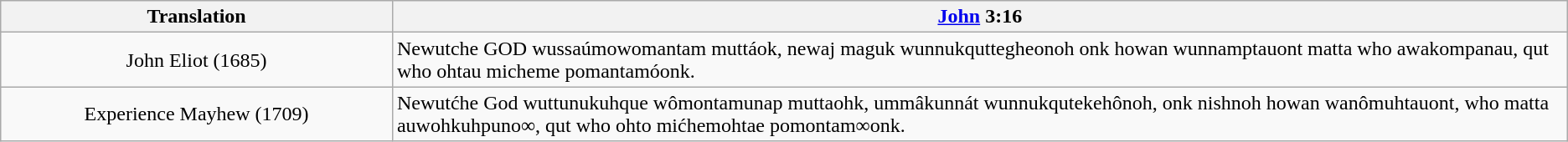<table class="wikitable">
<tr>
<th style="text-align:center; width:25%;">Translation</th>
<th><a href='#'>John</a> 3:16</th>
</tr>
<tr>
<td style="text-align:center;">John Eliot (1685)</td>
<td>Newutche GOD wussaúmowomantam muttáok, newaj maguk wunnukquttegheonoh onk howan wunnamptauont matta who awakompanau, qut who ohtau micheme pomantamóonk.</td>
</tr>
<tr>
<td style="text-align:center;">Experience Mayhew (1709)</td>
<td>Newutćhe God wuttunukuhque wômontamunap muttaohk, ummâkunnát wunnukqutekehônoh, onk nishnoh howan wanômuhtauont, who matta auwohkuhpuno∞, qut who ohto mićhemohtae pomontam∞onk.</td>
</tr>
</table>
